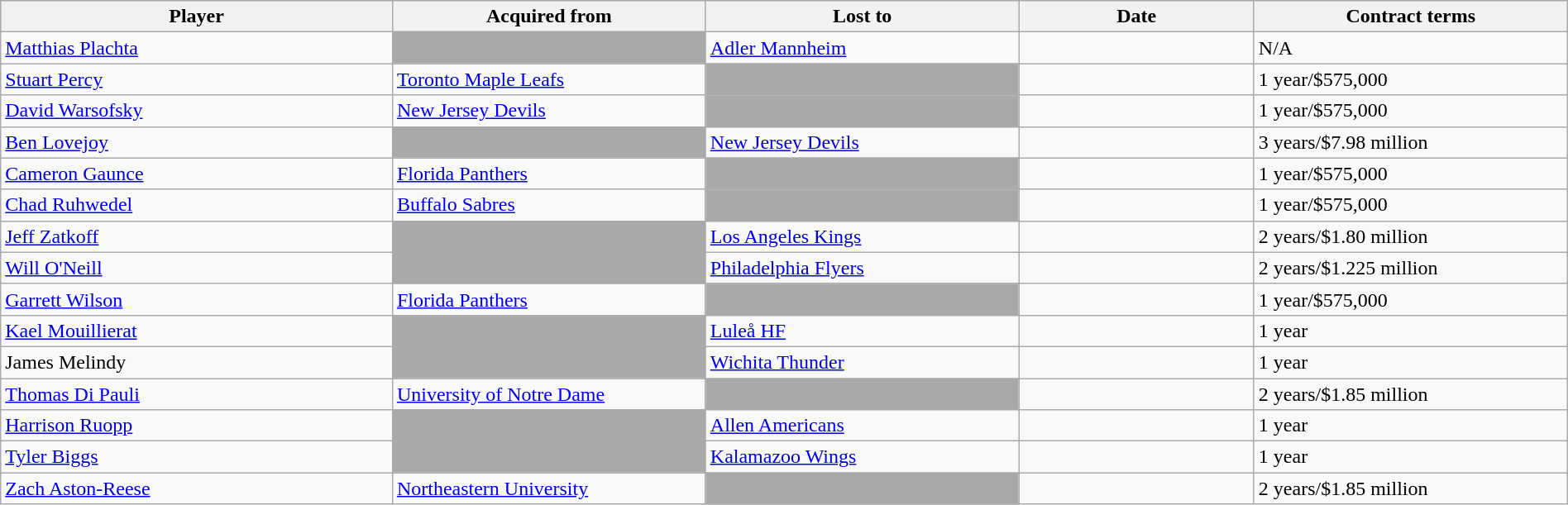<table class="wikitable" style="width:100%;">
<tr style="text-align:center; background:#ddd;">
<th style="width:25%;">Player</th>
<th style="width:20%;">Acquired from</th>
<th style="width:20%;">Lost to</th>
<th style="width:15%;">Date</th>
<th style="width:20%;">Contract terms</th>
</tr>
<tr>
<td><a href='#'>Matthias Plachta</a></td>
<td style="background:darkgray;"></td>
<td><a href='#'>Adler Mannheim</a></td>
<td></td>
<td>N/A</td>
</tr>
<tr>
<td><a href='#'>Stuart Percy</a></td>
<td><a href='#'>Toronto Maple Leafs</a></td>
<td style="background:darkgray;"></td>
<td></td>
<td>1 year/$575,000</td>
</tr>
<tr>
<td><a href='#'>David Warsofsky</a></td>
<td><a href='#'>New Jersey Devils</a></td>
<td style="background:darkgray;"></td>
<td></td>
<td>1 year/$575,000</td>
</tr>
<tr>
<td><a href='#'>Ben Lovejoy</a></td>
<td style="background:darkgray;"></td>
<td><a href='#'>New Jersey Devils</a></td>
<td></td>
<td>3 years/$7.98 million</td>
</tr>
<tr>
<td><a href='#'>Cameron Gaunce</a></td>
<td><a href='#'>Florida Panthers</a></td>
<td style="background:darkgray;"></td>
<td></td>
<td>1 year/$575,000</td>
</tr>
<tr>
<td><a href='#'>Chad Ruhwedel</a></td>
<td><a href='#'>Buffalo Sabres</a></td>
<td style="background:darkgray;"></td>
<td></td>
<td>1 year/$575,000</td>
</tr>
<tr>
<td><a href='#'>Jeff Zatkoff</a></td>
<td style="background:darkgray;"></td>
<td><a href='#'>Los Angeles Kings</a></td>
<td></td>
<td>2 years/$1.80 million</td>
</tr>
<tr>
<td><a href='#'>Will O'Neill</a></td>
<td style="background:darkgray;"></td>
<td><a href='#'>Philadelphia Flyers</a></td>
<td></td>
<td>2 years/$1.225 million</td>
</tr>
<tr>
<td><a href='#'>Garrett Wilson</a></td>
<td><a href='#'>Florida Panthers</a></td>
<td style="background:darkgray;"></td>
<td></td>
<td>1 year/$575,000</td>
</tr>
<tr>
<td><a href='#'>Kael Mouillierat</a></td>
<td style="background:darkgray;"></td>
<td><a href='#'>Luleå HF</a></td>
<td></td>
<td>1 year</td>
</tr>
<tr>
<td>James Melindy</td>
<td style="background:darkgray;"></td>
<td><a href='#'>Wichita Thunder</a></td>
<td></td>
<td>1 year</td>
</tr>
<tr>
<td><a href='#'>Thomas Di Pauli</a></td>
<td><a href='#'>University of Notre Dame</a></td>
<td style="background:darkgray;"></td>
<td></td>
<td>2 years/$1.85 million</td>
</tr>
<tr>
<td><a href='#'>Harrison Ruopp</a></td>
<td style="background:darkgray;"></td>
<td><a href='#'>Allen Americans</a></td>
<td></td>
<td>1 year</td>
</tr>
<tr>
<td><a href='#'>Tyler Biggs</a></td>
<td style="background:darkgray;"></td>
<td><a href='#'>Kalamazoo Wings</a></td>
<td></td>
<td>1 year</td>
</tr>
<tr>
<td><a href='#'>Zach Aston-Reese</a></td>
<td><a href='#'>Northeastern University</a></td>
<td style="background:darkgray;"></td>
<td></td>
<td>2 years/$1.85 million</td>
</tr>
</table>
